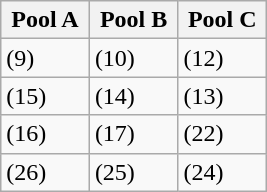<table class="wikitable">
<tr>
<th width=30%>Pool A</th>
<th width=30%>Pool B</th>
<th width=30%>Pool C</th>
</tr>
<tr>
<td> (9)</td>
<td> (10)</td>
<td> (12)</td>
</tr>
<tr>
<td> (15)</td>
<td> (14)</td>
<td> (13)</td>
</tr>
<tr>
<td> (16)</td>
<td> (17)</td>
<td> (22)</td>
</tr>
<tr>
<td> (26)</td>
<td> (25)</td>
<td> (24)</td>
</tr>
</table>
